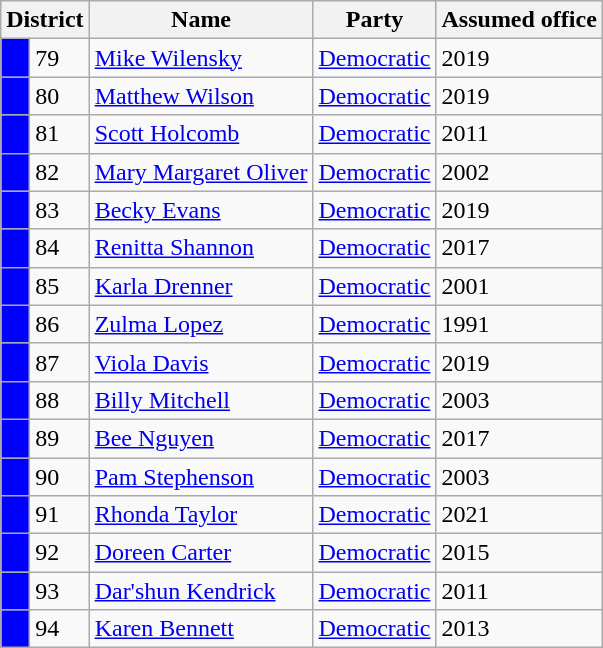<table class="wikitable">
<tr>
<th colspan="2" style="text-align:center; vertical-align:bottom;"><strong>District</strong></th>
<th style="text-align:center; vertical-align:bottom;"><strong>Name</strong></th>
<th style="text-align:center; vertical-align:bottom;"><strong>Party</strong></th>
<th style="text-align:center; vertical-align:bottom;"><strong>Assumed office</strong></th>
</tr>
<tr>
<td style="background:blue;"> </td>
<td>79</td>
<td><a href='#'>Mike Wilensky</a></td>
<td><a href='#'>Democratic</a></td>
<td>2019</td>
</tr>
<tr>
<td style="background:blue;"> </td>
<td>80</td>
<td><a href='#'>Matthew Wilson</a></td>
<td><a href='#'>Democratic</a></td>
<td>2019</td>
</tr>
<tr>
<td style="background:blue;"> </td>
<td>81</td>
<td><a href='#'>Scott Holcomb</a></td>
<td><a href='#'>Democratic</a></td>
<td>2011</td>
</tr>
<tr>
<td style="background:blue;"> </td>
<td>82</td>
<td><a href='#'>Mary Margaret Oliver</a></td>
<td><a href='#'>Democratic</a></td>
<td>2002</td>
</tr>
<tr>
<td style="background:blue;"> </td>
<td>83</td>
<td><a href='#'>Becky Evans</a></td>
<td><a href='#'>Democratic</a></td>
<td>2019</td>
</tr>
<tr>
<td style="background:blue;"> </td>
<td>84</td>
<td><a href='#'>Renitta Shannon</a></td>
<td><a href='#'>Democratic</a></td>
<td>2017</td>
</tr>
<tr>
<td style="background:blue;"> </td>
<td>85</td>
<td><a href='#'>Karla Drenner</a></td>
<td><a href='#'>Democratic</a></td>
<td>2001</td>
</tr>
<tr>
<td style="background:blue;"> </td>
<td>86</td>
<td><a href='#'>Zulma Lopez</a></td>
<td><a href='#'>Democratic</a></td>
<td>1991</td>
</tr>
<tr>
<td style="background:blue;"> </td>
<td>87</td>
<td><a href='#'>Viola Davis</a></td>
<td><a href='#'>Democratic</a></td>
<td>2019</td>
</tr>
<tr>
<td style="background:blue;"> </td>
<td>88</td>
<td><a href='#'>Billy Mitchell</a></td>
<td><a href='#'>Democratic</a></td>
<td>2003</td>
</tr>
<tr>
<td style="background:blue;"> </td>
<td>89</td>
<td><a href='#'>Bee Nguyen</a></td>
<td><a href='#'>Democratic</a></td>
<td>2017</td>
</tr>
<tr>
<td style="background:blue;"> </td>
<td>90</td>
<td><a href='#'>Pam Stephenson</a></td>
<td><a href='#'>Democratic</a></td>
<td>2003</td>
</tr>
<tr>
<td style="background:blue;"> </td>
<td>91</td>
<td><a href='#'>Rhonda Taylor</a></td>
<td><a href='#'>Democratic</a></td>
<td>2021</td>
</tr>
<tr>
<td style="background:blue;"> </td>
<td>92</td>
<td><a href='#'>Doreen Carter</a></td>
<td><a href='#'>Democratic</a></td>
<td>2015</td>
</tr>
<tr>
<td style="background:blue;"> </td>
<td>93</td>
<td><a href='#'>Dar'shun Kendrick</a></td>
<td><a href='#'>Democratic</a></td>
<td>2011</td>
</tr>
<tr>
<td style="background:blue;"> </td>
<td>94</td>
<td><a href='#'>Karen Bennett</a></td>
<td><a href='#'>Democratic</a></td>
<td>2013</td>
</tr>
</table>
